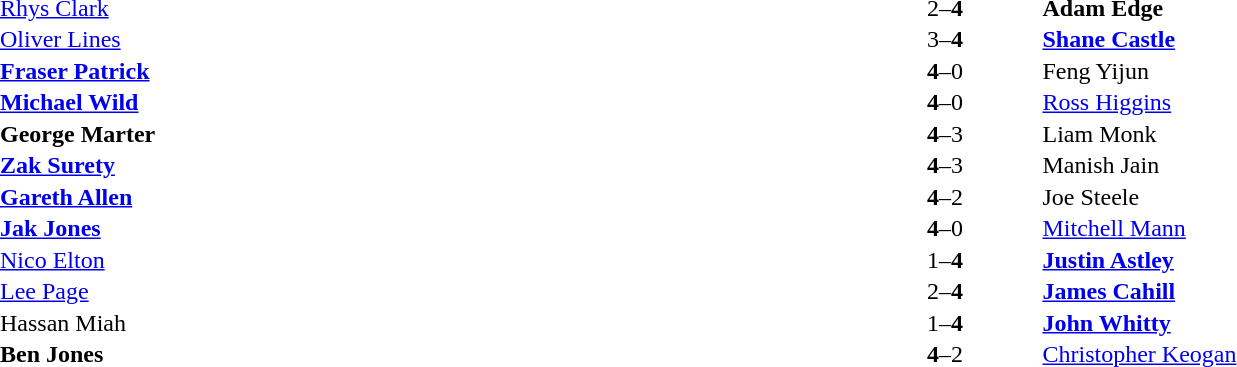<table width="100%" cellspacing="1">
<tr>
<th width=45%></th>
<th width=10%></th>
<th width=45%></th>
</tr>
<tr>
<td> <a href='#'>Rhys Clark</a></td>
<td align="center">2–<strong>4</strong></td>
<td> <strong>Adam Edge</strong></td>
</tr>
<tr>
<td> <a href='#'>Oliver Lines</a></td>
<td align="center">3–<strong>4</strong></td>
<td> <strong><a href='#'>Shane Castle</a></strong></td>
</tr>
<tr>
<td> <strong><a href='#'>Fraser Patrick</a></strong></td>
<td align="center"><strong>4</strong>–0</td>
<td> Feng Yijun</td>
</tr>
<tr>
<td> <strong><a href='#'>Michael Wild</a></strong></td>
<td align="center"><strong>4</strong>–0</td>
<td> <a href='#'>Ross Higgins</a></td>
</tr>
<tr>
<td> <strong>George Marter</strong></td>
<td align="center"><strong>4</strong>–3</td>
<td> Liam Monk</td>
</tr>
<tr>
<td> <strong><a href='#'>Zak Surety</a></strong></td>
<td align="center"><strong>4</strong>–3</td>
<td> Manish Jain</td>
</tr>
<tr>
<td> <strong><a href='#'>Gareth Allen</a></strong></td>
<td align="center"><strong>4</strong>–2</td>
<td> Joe Steele</td>
</tr>
<tr>
<td> <strong><a href='#'>Jak Jones</a></strong></td>
<td align="center"><strong>4</strong>–0</td>
<td> <a href='#'>Mitchell Mann</a></td>
</tr>
<tr>
<td> <a href='#'>Nico Elton</a></td>
<td align="center">1–<strong>4</strong></td>
<td> <strong><a href='#'>Justin Astley</a></strong></td>
</tr>
<tr>
<td> <a href='#'>Lee Page</a></td>
<td align="center">2–<strong>4</strong></td>
<td> <strong><a href='#'>James Cahill</a></strong></td>
</tr>
<tr>
<td> Hassan Miah</td>
<td align="center">1–<strong>4</strong></td>
<td> <strong><a href='#'>John Whitty</a></strong></td>
</tr>
<tr>
<td> <strong>Ben Jones</strong></td>
<td align="center"><strong>4</strong>–2</td>
<td> <a href='#'>Christopher Keogan</a></td>
</tr>
</table>
